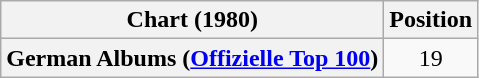<table class="wikitable plainrowheaders" style="text-align:center">
<tr>
<th scope="col">Chart (1980)</th>
<th scope="col">Position</th>
</tr>
<tr>
<th scope="row">German Albums (<a href='#'>Offizielle Top 100</a>)</th>
<td>19</td>
</tr>
</table>
